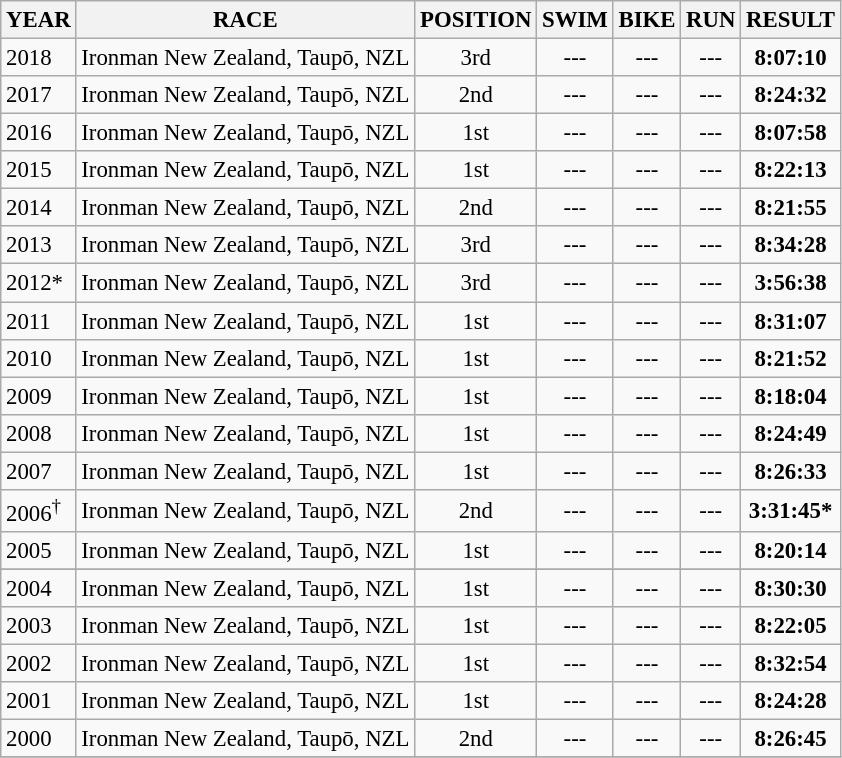<table class="wikitable" style="font-size: 95%;">
<tr>
<th>YEAR</th>
<th>RACE</th>
<th>POSITION</th>
<th>SWIM</th>
<th>BIKE</th>
<th>RUN</th>
<th>RESULT</th>
</tr>
<tr>
<td>2018</td>
<td>Ironman New Zealand, Taupō, NZL</td>
<td align="center">3rd</td>
<td align="center">---</td>
<td align="center">---</td>
<td align="center">---</td>
<td align="center"><strong>8:07:10</strong></td>
</tr>
<tr>
<td>2017</td>
<td>Ironman New Zealand, Taupō, NZL</td>
<td align="center">2nd</td>
<td align="center">---</td>
<td align="center">---</td>
<td align="center">---</td>
<td align="center"><strong>8:24:32</strong></td>
</tr>
<tr>
<td>2016</td>
<td>Ironman New Zealand, Taupō, NZL</td>
<td align="center">1st</td>
<td align="center">---</td>
<td align="center">---</td>
<td align="center">---</td>
<td align="center"><strong>8:07:58</strong></td>
</tr>
<tr>
<td>2015</td>
<td>Ironman New Zealand, Taupō, NZL</td>
<td align="center">1st</td>
<td align="center">---</td>
<td align="center">---</td>
<td align="center">---</td>
<td align="center"><strong>8:22:13</strong></td>
</tr>
<tr>
<td>2014</td>
<td>Ironman New Zealand, Taupō, NZL</td>
<td align="center">2nd</td>
<td align="center">---</td>
<td align="center">---</td>
<td align="center">---</td>
<td align="center"><strong>8:21:55</strong></td>
</tr>
<tr>
<td>2013</td>
<td>Ironman New Zealand, Taupō, NZL</td>
<td align="center">3rd</td>
<td align="center">---</td>
<td align="center">---</td>
<td align="center">---</td>
<td align="center"><strong>8:34:28</strong></td>
</tr>
<tr>
<td>2012*</td>
<td>Ironman New Zealand, Taupō, NZL</td>
<td align="center">3rd</td>
<td align="center">---</td>
<td align="center">---</td>
<td align="center">---</td>
<td align="center"><strong>3:56:38</strong></td>
</tr>
<tr>
<td>2011</td>
<td>Ironman New Zealand, Taupō, NZL</td>
<td align="center">1st</td>
<td align="center">---</td>
<td align="center">---</td>
<td align="center">---</td>
<td align="center"><strong>8:31:07</strong></td>
</tr>
<tr>
<td>2010</td>
<td>Ironman New Zealand, Taupō, NZL</td>
<td align="center">1st</td>
<td align="center">---</td>
<td align="center">---</td>
<td align="center">---</td>
<td align="center"><strong>8:21:52</strong></td>
</tr>
<tr>
<td>2009</td>
<td>Ironman New Zealand, Taupō, NZL</td>
<td align="center">1st</td>
<td align="center">---</td>
<td align="center">---</td>
<td align="center">---</td>
<td align="center"><strong>8:18:04</strong></td>
</tr>
<tr>
<td>2008</td>
<td>Ironman New Zealand, Taupō, NZL</td>
<td align="center">1st</td>
<td align="center">---</td>
<td align="center">---</td>
<td align="center">---</td>
<td align="center"><strong>8:24:49</strong></td>
</tr>
<tr>
<td>2007</td>
<td>Ironman New Zealand, Taupō, NZL</td>
<td align="center">1st</td>
<td align="center">---</td>
<td align="center">---</td>
<td align="center">---</td>
<td align="center"><strong>8:26:33</strong></td>
</tr>
<tr>
<td>2006<sup>†</sup></td>
<td>Ironman New Zealand, Taupō, NZL</td>
<td align="center">2nd</td>
<td align="center">---</td>
<td align="center">---</td>
<td align="center">---</td>
<td align="center"><strong>3:31:45*</strong></td>
</tr>
<tr>
<td>2005</td>
<td>Ironman New Zealand, Taupō, NZL</td>
<td align="center">1st</td>
<td align="center">---</td>
<td align="center">---</td>
<td align="center">---</td>
<td align="center"><strong>8:20:14</strong></td>
</tr>
<tr>
</tr>
<tr>
<td>2004</td>
<td>Ironman New Zealand, Taupō, NZL</td>
<td align="center">1st</td>
<td align="center">---</td>
<td align="center">---</td>
<td align="center">---</td>
<td align="center"><strong>8:30:30</strong></td>
</tr>
<tr>
<td>2003</td>
<td>Ironman New Zealand, Taupō, NZL</td>
<td align="center">1st</td>
<td align="center">---</td>
<td align="center">---</td>
<td align="center">---</td>
<td align="center"><strong>8:22:05</strong></td>
</tr>
<tr>
<td>2002</td>
<td>Ironman New Zealand, Taupō, NZL</td>
<td align="center">1st</td>
<td align="center">---</td>
<td align="center">---</td>
<td align="center">---</td>
<td align="center"><strong>8:32:54</strong></td>
</tr>
<tr>
<td>2001</td>
<td>Ironman New Zealand, Taupō, NZL</td>
<td align="center">1st</td>
<td align="center">---</td>
<td align="center">---</td>
<td align="center">---</td>
<td align="center"><strong>8:24:28</strong></td>
</tr>
<tr>
<td>2000</td>
<td>Ironman New Zealand, Taupō, NZL</td>
<td align="center">2nd</td>
<td align="center">---</td>
<td align="center">---</td>
<td align="center">---</td>
<td align="center"><strong>8:26:45</strong></td>
</tr>
<tr>
</tr>
</table>
